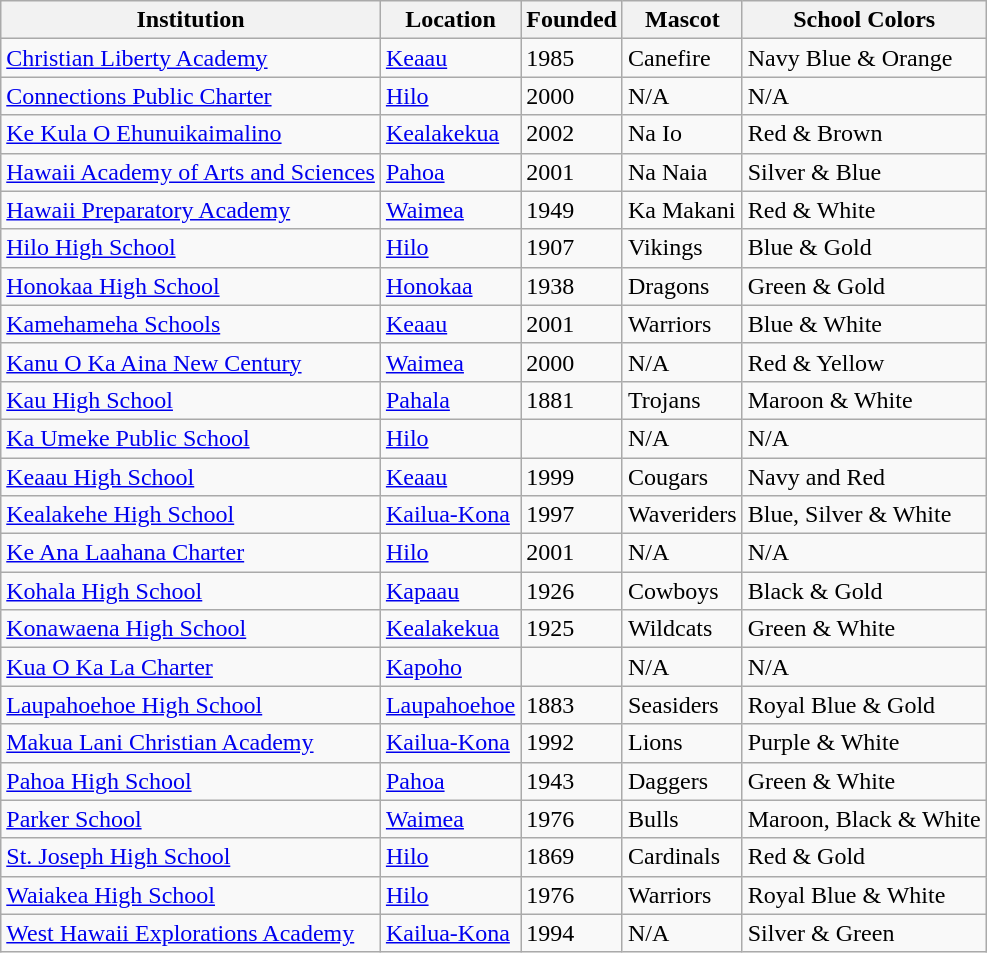<table class="wikitable">
<tr>
<th>Institution</th>
<th>Location</th>
<th>Founded</th>
<th>Mascot</th>
<th>School Colors</th>
</tr>
<tr>
<td><a href='#'>Christian Liberty Academy</a></td>
<td><a href='#'>Keaau</a></td>
<td>1985</td>
<td>Canefire</td>
<td>Navy Blue & Orange</td>
</tr>
<tr>
<td><a href='#'>Connections Public Charter</a></td>
<td><a href='#'>Hilo</a></td>
<td>2000</td>
<td>N/A</td>
<td>N/A</td>
</tr>
<tr>
<td><a href='#'>Ke Kula O Ehunuikaimalino</a></td>
<td><a href='#'>Kealakekua</a></td>
<td>2002</td>
<td>Na Io</td>
<td>Red & Brown</td>
</tr>
<tr>
<td><a href='#'>Hawaii Academy of Arts and Sciences</a></td>
<td><a href='#'>Pahoa</a></td>
<td>2001</td>
<td>Na Naia</td>
<td>Silver & Blue</td>
</tr>
<tr>
<td><a href='#'>Hawaii Preparatory Academy</a></td>
<td><a href='#'>Waimea</a></td>
<td>1949</td>
<td>Ka Makani</td>
<td>Red & White</td>
</tr>
<tr>
<td><a href='#'>Hilo High School</a></td>
<td><a href='#'>Hilo</a></td>
<td>1907</td>
<td>Vikings</td>
<td>Blue & Gold</td>
</tr>
<tr>
<td><a href='#'>Honokaa High School</a></td>
<td><a href='#'>Honokaa</a></td>
<td>1938</td>
<td>Dragons</td>
<td>Green & Gold</td>
</tr>
<tr>
<td><a href='#'>Kamehameha Schools</a></td>
<td><a href='#'>Keaau</a></td>
<td>2001</td>
<td>Warriors</td>
<td>Blue & White</td>
</tr>
<tr>
<td><a href='#'>Kanu O Ka Aina New Century</a></td>
<td><a href='#'>Waimea</a></td>
<td>2000</td>
<td>N/A</td>
<td>Red & Yellow</td>
</tr>
<tr>
<td><a href='#'>Kau High School</a></td>
<td><a href='#'>Pahala</a></td>
<td>1881</td>
<td>Trojans</td>
<td>Maroon & White</td>
</tr>
<tr>
<td><a href='#'>Ka Umeke Public School</a></td>
<td><a href='#'>Hilo</a></td>
<td></td>
<td>N/A</td>
<td>N/A</td>
</tr>
<tr>
<td><a href='#'>Keaau High School</a></td>
<td><a href='#'>Keaau</a></td>
<td>1999</td>
<td>Cougars</td>
<td>Navy and Red</td>
</tr>
<tr>
<td><a href='#'>Kealakehe High School</a></td>
<td><a href='#'>Kailua-Kona</a></td>
<td>1997</td>
<td>Waveriders</td>
<td>Blue, Silver & White</td>
</tr>
<tr>
<td><a href='#'>Ke Ana Laahana Charter</a></td>
<td><a href='#'>Hilo</a></td>
<td>2001</td>
<td>N/A</td>
<td>N/A</td>
</tr>
<tr>
<td><a href='#'>Kohala High School</a></td>
<td><a href='#'>Kapaau</a></td>
<td>1926</td>
<td>Cowboys</td>
<td>Black & Gold</td>
</tr>
<tr>
<td><a href='#'>Konawaena High School</a></td>
<td><a href='#'>Kealakekua</a></td>
<td>1925</td>
<td>Wildcats</td>
<td>Green & White</td>
</tr>
<tr>
<td><a href='#'>Kua O Ka La Charter</a></td>
<td><a href='#'>Kapoho</a></td>
<td></td>
<td>N/A</td>
<td>N/A</td>
</tr>
<tr>
<td><a href='#'>Laupahoehoe High School</a></td>
<td><a href='#'>Laupahoehoe</a></td>
<td>1883</td>
<td>Seasiders</td>
<td>Royal Blue & Gold</td>
</tr>
<tr>
<td><a href='#'>Makua Lani Christian Academy</a></td>
<td><a href='#'>Kailua-Kona</a></td>
<td>1992</td>
<td>Lions</td>
<td>Purple & White</td>
</tr>
<tr>
<td><a href='#'>Pahoa High School</a></td>
<td><a href='#'>Pahoa</a></td>
<td>1943</td>
<td>Daggers</td>
<td>Green & White</td>
</tr>
<tr>
<td><a href='#'>Parker School</a></td>
<td><a href='#'>Waimea</a></td>
<td>1976</td>
<td>Bulls</td>
<td>Maroon, Black & White</td>
</tr>
<tr>
<td><a href='#'>St. Joseph High School</a></td>
<td><a href='#'>Hilo</a></td>
<td>1869</td>
<td>Cardinals</td>
<td>Red & Gold</td>
</tr>
<tr>
<td><a href='#'>Waiakea High School</a></td>
<td><a href='#'>Hilo</a></td>
<td>1976</td>
<td>Warriors</td>
<td>Royal Blue & White</td>
</tr>
<tr>
<td><a href='#'>West Hawaii Explorations Academy</a></td>
<td><a href='#'>Kailua-Kona</a></td>
<td>1994</td>
<td>N/A</td>
<td>Silver & Green</td>
</tr>
</table>
